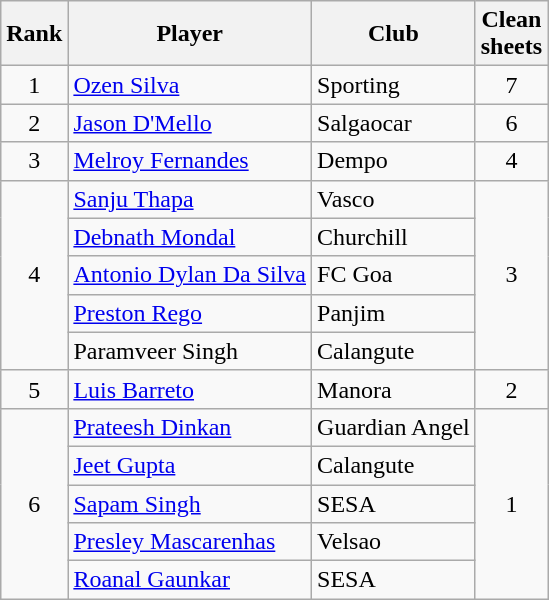<table class="wikitable" style="text-align:center">
<tr>
<th>Rank</th>
<th>Player</th>
<th>Club</th>
<th>Clean<br>sheets</th>
</tr>
<tr>
<td>1</td>
<td align="left"> <a href='#'>Ozen Silva</a></td>
<td align="left">Sporting</td>
<td>7</td>
</tr>
<tr>
<td>2</td>
<td align="left"> <a href='#'>Jason D'Mello</a></td>
<td align="left">Salgaocar</td>
<td>6</td>
</tr>
<tr>
<td>3</td>
<td align="left"> <a href='#'>Melroy Fernandes</a></td>
<td align="left">Dempo</td>
<td>4</td>
</tr>
<tr>
<td rowspan="5">4</td>
<td align="left"> <a href='#'>Sanju Thapa</a></td>
<td align="left">Vasco</td>
<td rowspan="5">3</td>
</tr>
<tr>
<td align="left"> <a href='#'>Debnath Mondal</a></td>
<td align="left">Churchill</td>
</tr>
<tr>
<td align="left"> <a href='#'>Antonio Dylan Da Silva</a></td>
<td align="left">FC Goa</td>
</tr>
<tr>
<td align="left"> <a href='#'>Preston Rego</a></td>
<td align="left">Panjim</td>
</tr>
<tr>
<td align="left"> Paramveer Singh</td>
<td align="left">Calangute</td>
</tr>
<tr>
<td>5</td>
<td align="left"> <a href='#'>Luis Barreto</a></td>
<td align="left">Manora</td>
<td>2</td>
</tr>
<tr>
<td rowspan="5">6</td>
<td align="left"> <a href='#'>Prateesh Dinkan</a></td>
<td align="left">Guardian Angel</td>
<td rowspan="5">1</td>
</tr>
<tr>
<td align="left"> <a href='#'>Jeet Gupta</a></td>
<td align="left">Calangute</td>
</tr>
<tr>
<td align="left"> <a href='#'>Sapam Singh</a></td>
<td align="left">SESA</td>
</tr>
<tr>
<td align="left"> <a href='#'>Presley Mascarenhas</a></td>
<td align="left">Velsao</td>
</tr>
<tr>
<td align="left"> <a href='#'>Roanal Gaunkar</a></td>
<td align="left">SESA</td>
</tr>
</table>
